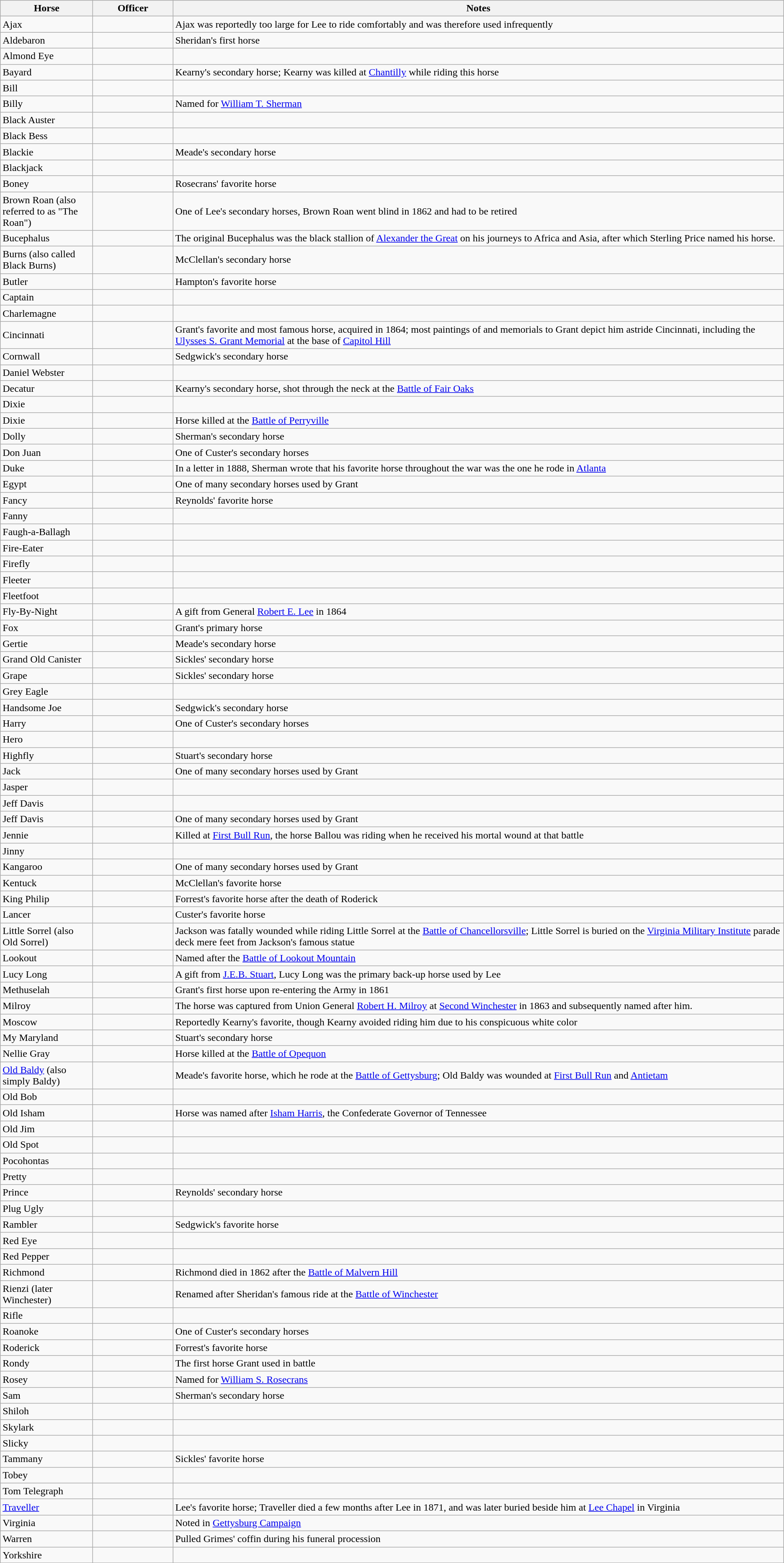<table class="wikitable sortable">
<tr>
<th width=140px>Horse</th>
<th width=120px>Officer</th>
<th class="unsortable">Notes</th>
</tr>
<tr>
<td>Ajax</td>
<td></td>
<td>Ajax was reportedly too large for Lee to ride comfortably and was therefore used infrequently</td>
</tr>
<tr>
<td>Aldebaron</td>
<td></td>
<td>Sheridan's first horse</td>
</tr>
<tr>
<td>Almond Eye</td>
<td></td>
<td></td>
</tr>
<tr>
<td>Bayard</td>
<td></td>
<td>Kearny's secondary horse; Kearny was killed at <a href='#'>Chantilly</a> while riding this horse</td>
</tr>
<tr>
<td>Bill</td>
<td></td>
<td></td>
</tr>
<tr>
<td>Billy</td>
<td></td>
<td>Named for <a href='#'>William T. Sherman</a></td>
</tr>
<tr>
<td>Black Auster</td>
<td></td>
<td></td>
</tr>
<tr>
<td>Black Bess</td>
<td></td>
<td></td>
</tr>
<tr>
<td>Blackie</td>
<td></td>
<td>Meade's secondary horse</td>
</tr>
<tr>
<td>Blackjack</td>
<td></td>
<td></td>
</tr>
<tr>
<td>Boney</td>
<td></td>
<td>Rosecrans' favorite horse</td>
</tr>
<tr>
<td>Brown Roan (also referred to as "The Roan")</td>
<td></td>
<td>One of Lee's secondary horses, Brown Roan went blind in 1862 and had to be retired</td>
</tr>
<tr>
<td>Bucephalus</td>
<td></td>
<td>The original Bucephalus was the black stallion of <a href='#'>Alexander the Great</a> on his journeys to Africa and Asia, after which Sterling Price named his horse.</td>
</tr>
<tr>
<td>Burns (also called Black Burns)</td>
<td></td>
<td>McClellan's secondary horse</td>
</tr>
<tr>
<td>Butler</td>
<td></td>
<td>Hampton's favorite horse</td>
</tr>
<tr>
<td>Captain</td>
<td></td>
<td></td>
</tr>
<tr>
<td>Charlemagne</td>
<td></td>
<td></td>
</tr>
<tr>
<td>Cincinnati</td>
<td></td>
<td>Grant's favorite and most famous horse, acquired in 1864; most paintings of and memorials to Grant depict him astride Cincinnati, including the <a href='#'>Ulysses S. Grant Memorial</a> at the base of <a href='#'>Capitol Hill</a></td>
</tr>
<tr>
<td>Cornwall</td>
<td></td>
<td>Sedgwick's secondary horse</td>
</tr>
<tr>
<td>Daniel Webster</td>
<td></td>
<td></td>
</tr>
<tr>
<td>Decatur</td>
<td></td>
<td>Kearny's secondary horse, shot through the neck at the <a href='#'>Battle of Fair Oaks</a></td>
</tr>
<tr>
<td>Dixie</td>
<td></td>
<td></td>
</tr>
<tr>
<td>Dixie</td>
<td></td>
<td>Horse killed at the <a href='#'>Battle of Perryville</a></td>
</tr>
<tr>
<td>Dolly</td>
<td></td>
<td>Sherman's secondary horse</td>
</tr>
<tr>
<td>Don Juan</td>
<td></td>
<td>One of Custer's secondary horses</td>
</tr>
<tr>
<td>Duke</td>
<td></td>
<td>In a letter in 1888, Sherman wrote that his favorite horse throughout the war was the one he rode in <a href='#'>Atlanta</a></td>
</tr>
<tr>
<td>Egypt</td>
<td></td>
<td>One of many secondary horses used by Grant</td>
</tr>
<tr>
<td>Fancy</td>
<td></td>
<td>Reynolds' favorite horse</td>
</tr>
<tr>
<td>Fanny</td>
<td></td>
<td></td>
</tr>
<tr>
<td>Faugh-a-Ballagh</td>
<td></td>
<td></td>
</tr>
<tr>
<td>Fire-Eater</td>
<td></td>
<td></td>
</tr>
<tr>
<td>Firefly</td>
<td></td>
<td></td>
</tr>
<tr>
<td>Fleeter</td>
<td></td>
<td></td>
</tr>
<tr>
<td>Fleetfoot</td>
<td></td>
<td></td>
</tr>
<tr>
<td>Fly-By-Night</td>
<td></td>
<td>A gift from General <a href='#'>Robert E. Lee</a> in 1864</td>
</tr>
<tr>
<td>Fox</td>
<td></td>
<td>Grant's primary horse</td>
</tr>
<tr>
<td>Gertie</td>
<td></td>
<td>Meade's secondary horse</td>
</tr>
<tr>
<td>Grand Old Canister</td>
<td></td>
<td>Sickles' secondary horse</td>
</tr>
<tr>
<td>Grape</td>
<td></td>
<td>Sickles' secondary horse</td>
</tr>
<tr>
<td>Grey Eagle</td>
<td></td>
<td></td>
</tr>
<tr>
<td>Handsome Joe</td>
<td></td>
<td>Sedgwick's secondary horse</td>
</tr>
<tr>
<td>Harry</td>
<td></td>
<td>One of Custer's secondary horses</td>
</tr>
<tr>
<td>Hero</td>
<td></td>
<td></td>
</tr>
<tr>
<td>Highfly</td>
<td></td>
<td>Stuart's secondary horse</td>
</tr>
<tr>
<td>Jack</td>
<td></td>
<td>One of many secondary horses used by Grant</td>
</tr>
<tr>
<td>Jasper</td>
<td></td>
<td></td>
</tr>
<tr>
<td>Jeff Davis</td>
<td></td>
<td></td>
</tr>
<tr>
<td>Jeff Davis</td>
<td></td>
<td>One of many secondary horses used by Grant</td>
</tr>
<tr>
<td>Jennie</td>
<td></td>
<td>Killed at <a href='#'>First Bull Run</a>, the horse Ballou was riding when he received his mortal wound at that battle</td>
</tr>
<tr>
<td>Jinny</td>
<td></td>
<td></td>
</tr>
<tr>
<td>Kangaroo</td>
<td></td>
<td>One of many secondary horses used by Grant</td>
</tr>
<tr>
<td>Kentuck</td>
<td></td>
<td>McClellan's favorite horse</td>
</tr>
<tr>
<td>King Philip</td>
<td></td>
<td>Forrest's favorite horse after the death of Roderick</td>
</tr>
<tr>
<td>Lancer</td>
<td></td>
<td>Custer's favorite horse</td>
</tr>
<tr>
<td>Little Sorrel (also Old Sorrel)</td>
<td></td>
<td>Jackson was fatally wounded while riding Little Sorrel at the <a href='#'>Battle of Chancellorsville</a>; Little Sorrel is buried on the <a href='#'>Virginia Military Institute</a> parade deck mere feet from Jackson's famous statue</td>
</tr>
<tr>
<td>Lookout</td>
<td></td>
<td>Named after the <a href='#'>Battle of Lookout Mountain</a></td>
</tr>
<tr>
<td>Lucy Long</td>
<td></td>
<td>A gift from <a href='#'>J.E.B. Stuart</a>, Lucy Long was the primary back-up horse used by Lee</td>
</tr>
<tr>
<td>Methuselah</td>
<td></td>
<td>Grant's first horse upon re-entering the Army in 1861</td>
</tr>
<tr>
<td>Milroy</td>
<td></td>
<td>The horse was captured from Union General <a href='#'>Robert H. Milroy</a> at <a href='#'>Second Winchester</a> in 1863 and subsequently named after him.</td>
</tr>
<tr>
<td>Moscow</td>
<td></td>
<td>Reportedly Kearny's favorite, though Kearny avoided riding him due to his conspicuous white color</td>
</tr>
<tr>
<td>My Maryland</td>
<td></td>
<td>Stuart's secondary horse</td>
</tr>
<tr>
<td>Nellie Gray</td>
<td></td>
<td>Horse killed at the <a href='#'>Battle of Opequon</a></td>
</tr>
<tr>
<td><a href='#'>Old Baldy</a> (also simply Baldy)</td>
<td></td>
<td>Meade's favorite horse, which he rode at the <a href='#'>Battle of Gettysburg</a>; Old Baldy was wounded at <a href='#'>First Bull Run</a> and <a href='#'>Antietam</a></td>
</tr>
<tr>
<td>Old Bob</td>
<td></td>
<td></td>
</tr>
<tr>
<td>Old Isham</td>
<td></td>
<td>Horse was named after <a href='#'>Isham Harris</a>, the Confederate Governor of Tennessee</td>
</tr>
<tr>
<td>Old Jim</td>
<td></td>
<td></td>
</tr>
<tr>
<td>Old Spot</td>
<td></td>
<td></td>
</tr>
<tr>
<td>Pocohontas</td>
<td></td>
<td></td>
</tr>
<tr>
<td>Pretty</td>
<td></td>
<td></td>
</tr>
<tr>
<td>Prince</td>
<td></td>
<td>Reynolds' secondary horse</td>
</tr>
<tr>
<td>Plug Ugly</td>
<td></td>
<td></td>
</tr>
<tr>
<td>Rambler</td>
<td></td>
<td>Sedgwick's favorite horse</td>
</tr>
<tr>
<td>Red Eye</td>
<td></td>
<td></td>
</tr>
<tr>
<td>Red Pepper</td>
<td></td>
<td></td>
</tr>
<tr>
<td>Richmond</td>
<td></td>
<td>Richmond died in 1862 after the <a href='#'>Battle of Malvern Hill</a></td>
</tr>
<tr>
<td>Rienzi (later Winchester)</td>
<td></td>
<td>Renamed after Sheridan's famous ride at the <a href='#'>Battle of Winchester</a></td>
</tr>
<tr>
<td>Rifle</td>
<td></td>
<td></td>
</tr>
<tr>
<td>Roanoke</td>
<td></td>
<td>One of Custer's secondary horses</td>
</tr>
<tr>
<td>Roderick</td>
<td></td>
<td>Forrest's favorite horse</td>
</tr>
<tr>
<td>Rondy</td>
<td></td>
<td>The first horse Grant used in battle</td>
</tr>
<tr>
<td>Rosey</td>
<td></td>
<td>Named for <a href='#'>William S. Rosecrans</a></td>
</tr>
<tr>
<td>Sam</td>
<td></td>
<td>Sherman's secondary horse</td>
</tr>
<tr>
<td>Shiloh</td>
<td></td>
<td></td>
</tr>
<tr>
<td>Skylark</td>
<td></td>
<td></td>
</tr>
<tr>
<td>Slicky</td>
<td></td>
<td></td>
</tr>
<tr>
<td>Tammany</td>
<td></td>
<td>Sickles' favorite horse</td>
</tr>
<tr>
<td>Tobey</td>
<td></td>
<td></td>
</tr>
<tr>
<td>Tom Telegraph</td>
<td></td>
<td></td>
</tr>
<tr>
<td><a href='#'>Traveller</a></td>
<td></td>
<td>Lee's favorite horse; Traveller died a few months after Lee in 1871, and was later buried beside him at <a href='#'>Lee Chapel</a> in Virginia</td>
</tr>
<tr>
<td>Virginia</td>
<td></td>
<td>Noted in <a href='#'>Gettysburg Campaign</a></td>
</tr>
<tr>
<td>Warren</td>
<td></td>
<td>Pulled Grimes' coffin during his funeral procession</td>
</tr>
<tr>
<td>Yorkshire</td>
<td></td>
<td></td>
</tr>
</table>
